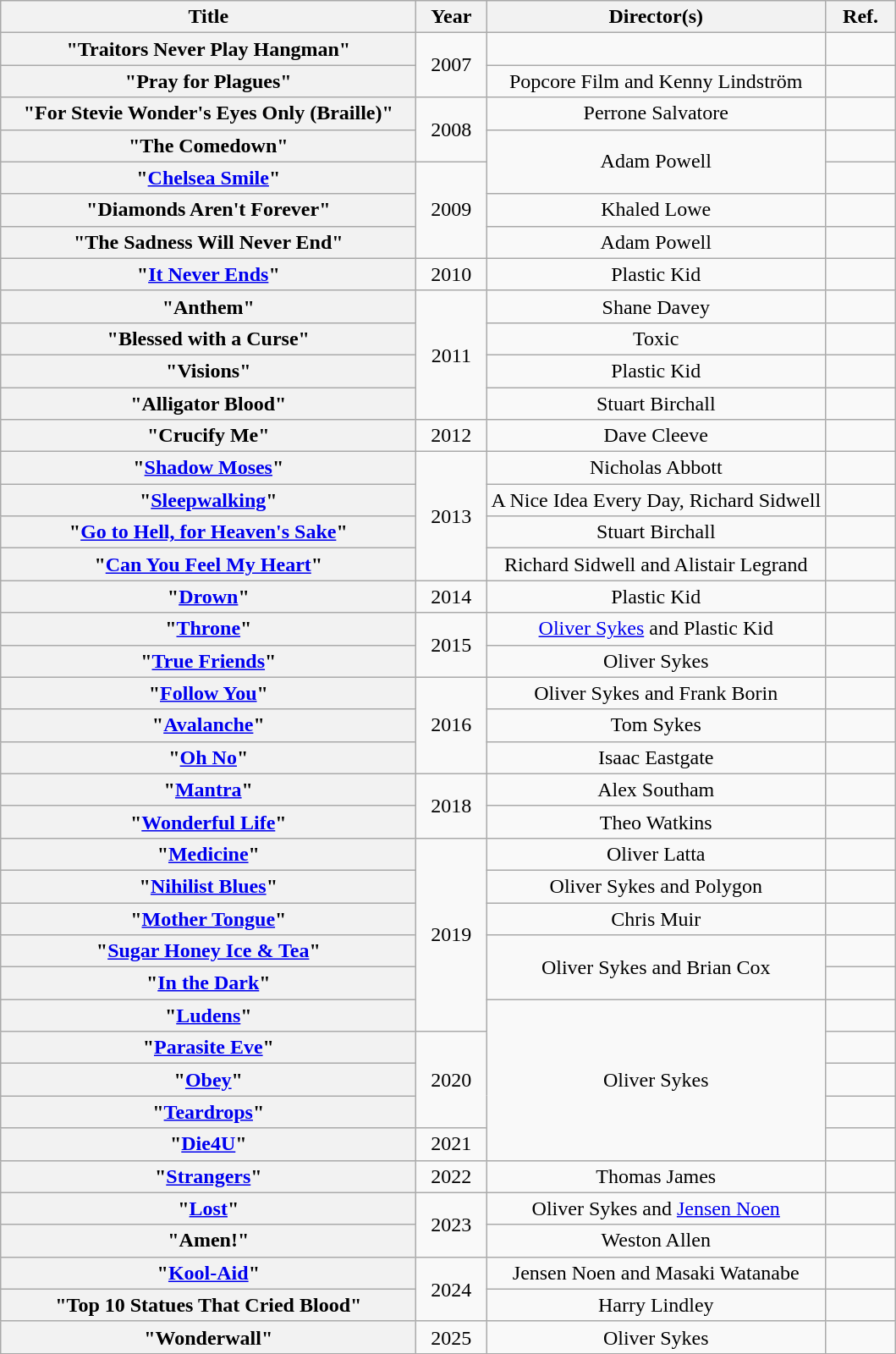<table class="wikitable plainrowheaders" style="text-align:center;">
<tr>
<th scope="col" style="width:20em;">Title</th>
<th scope="col" style="width:3em;">Year</th>
<th scope="col">Director(s)</th>
<th scope="col" style="width:3em;">Ref.</th>
</tr>
<tr>
<th scope="row">"Traitors Never Play Hangman"</th>
<td rowspan="2">2007</td>
<td></td>
<td></td>
</tr>
<tr>
<th scope="row">"Pray for Plagues"</th>
<td>Popcore Film and Kenny Lindström</td>
<td></td>
</tr>
<tr>
<th scope="row">"For Stevie Wonder's Eyes Only (Braille)"</th>
<td rowspan="2">2008</td>
<td>Perrone Salvatore</td>
<td></td>
</tr>
<tr>
<th scope="row">"The Comedown"</th>
<td rowspan="2">Adam Powell</td>
<td></td>
</tr>
<tr>
<th scope="row">"<a href='#'>Chelsea Smile</a>"</th>
<td rowspan="3">2009</td>
<td></td>
</tr>
<tr>
<th scope="row">"Diamonds Aren't Forever"</th>
<td>Khaled Lowe</td>
<td></td>
</tr>
<tr>
<th scope="row">"The Sadness Will Never End"</th>
<td>Adam Powell</td>
<td></td>
</tr>
<tr>
<th scope="row">"<a href='#'>It Never Ends</a>"</th>
<td>2010</td>
<td>Plastic Kid</td>
<td></td>
</tr>
<tr>
<th scope="row">"Anthem"</th>
<td rowspan="4">2011</td>
<td>Shane Davey</td>
<td></td>
</tr>
<tr>
<th scope="row">"Blessed with a Curse"</th>
<td>Toxic</td>
<td></td>
</tr>
<tr>
<th scope="row">"Visions"</th>
<td>Plastic Kid</td>
<td></td>
</tr>
<tr>
<th scope="row">"Alligator Blood"</th>
<td>Stuart Birchall</td>
<td></td>
</tr>
<tr>
<th scope="row">"Crucify Me"</th>
<td>2012</td>
<td>Dave Cleeve</td>
<td></td>
</tr>
<tr>
<th scope="row">"<a href='#'>Shadow Moses</a>"</th>
<td rowspan="4">2013</td>
<td>Nicholas Abbott</td>
<td></td>
</tr>
<tr>
<th scope="row">"<a href='#'>Sleepwalking</a>"</th>
<td>A Nice Idea Every Day, Richard Sidwell</td>
<td></td>
</tr>
<tr>
<th scope="row">"<a href='#'>Go to Hell, for Heaven's Sake</a>"</th>
<td>Stuart Birchall</td>
<td></td>
</tr>
<tr>
<th scope="row">"<a href='#'>Can You Feel My Heart</a>"</th>
<td>Richard Sidwell and Alistair Legrand</td>
<td></td>
</tr>
<tr>
<th scope="row">"<a href='#'>Drown</a>"</th>
<td>2014</td>
<td>Plastic Kid</td>
<td></td>
</tr>
<tr>
<th scope="row">"<a href='#'>Throne</a>"</th>
<td rowspan="2">2015</td>
<td><a href='#'>Oliver Sykes</a> and Plastic Kid</td>
<td></td>
</tr>
<tr>
<th scope="row">"<a href='#'>True Friends</a>"</th>
<td>Oliver Sykes</td>
<td></td>
</tr>
<tr>
<th scope="row">"<a href='#'>Follow You</a>"</th>
<td rowspan="3">2016</td>
<td>Oliver Sykes and Frank Borin</td>
<td></td>
</tr>
<tr>
<th scope="row">"<a href='#'>Avalanche</a>"</th>
<td>Tom Sykes</td>
<td></td>
</tr>
<tr>
<th scope="row">"<a href='#'>Oh No</a>"</th>
<td>Isaac Eastgate</td>
<td></td>
</tr>
<tr>
<th scope="row">"<a href='#'>Mantra</a>"</th>
<td rowspan="2">2018</td>
<td>Alex Southam</td>
<td></td>
</tr>
<tr>
<th scope="row">"<a href='#'>Wonderful Life</a>"</th>
<td>Theo Watkins</td>
<td></td>
</tr>
<tr>
<th scope="row">"<a href='#'>Medicine</a>"</th>
<td rowspan="6">2019</td>
<td>Oliver Latta</td>
<td></td>
</tr>
<tr>
<th scope="row">"<a href='#'>Nihilist Blues</a>"</th>
<td>Oliver Sykes and Polygon</td>
<td></td>
</tr>
<tr>
<th scope="row">"<a href='#'>Mother Tongue</a>"</th>
<td>Chris Muir</td>
<td></td>
</tr>
<tr>
<th scope="row">"<a href='#'>Sugar Honey Ice & Tea</a>"</th>
<td rowspan="2">Oliver Sykes and Brian Cox</td>
<td></td>
</tr>
<tr>
<th scope="row">"<a href='#'>In the Dark</a>"</th>
<td></td>
</tr>
<tr>
<th scope="row">"<a href='#'>Ludens</a>"</th>
<td rowspan="5">Oliver Sykes</td>
<td></td>
</tr>
<tr>
<th scope="row">"<a href='#'>Parasite Eve</a>"</th>
<td rowspan="3">2020</td>
<td></td>
</tr>
<tr>
<th scope="row">"<a href='#'>Obey</a>"</th>
<td></td>
</tr>
<tr>
<th scope="row">"<a href='#'>Teardrops</a>"</th>
<td></td>
</tr>
<tr>
<th scope="row">"<a href='#'>Die4U</a>"</th>
<td>2021</td>
<td></td>
</tr>
<tr>
<th scope="row">"<a href='#'>Strangers</a>"</th>
<td>2022</td>
<td>Thomas James</td>
<td></td>
</tr>
<tr>
<th scope="row">"<a href='#'>Lost</a>"</th>
<td rowspan="2">2023</td>
<td>Oliver Sykes and <a href='#'>Jensen Noen</a></td>
<td></td>
</tr>
<tr>
<th scope="row">"Amen!"</th>
<td>Weston Allen</td>
<td></td>
</tr>
<tr>
<th scope="row">"<a href='#'>Kool-Aid</a>"</th>
<td rowspan="2">2024</td>
<td>Jensen Noen and Masaki Watanabe</td>
<td></td>
</tr>
<tr>
<th scope="row">"Top 10 Statues That Cried Blood"</th>
<td>Harry Lindley</td>
<td></td>
</tr>
<tr>
<th scope="row">"Wonderwall"</th>
<td>2025</td>
<td>Oliver Sykes</td>
<td></td>
</tr>
<tr>
</tr>
</table>
